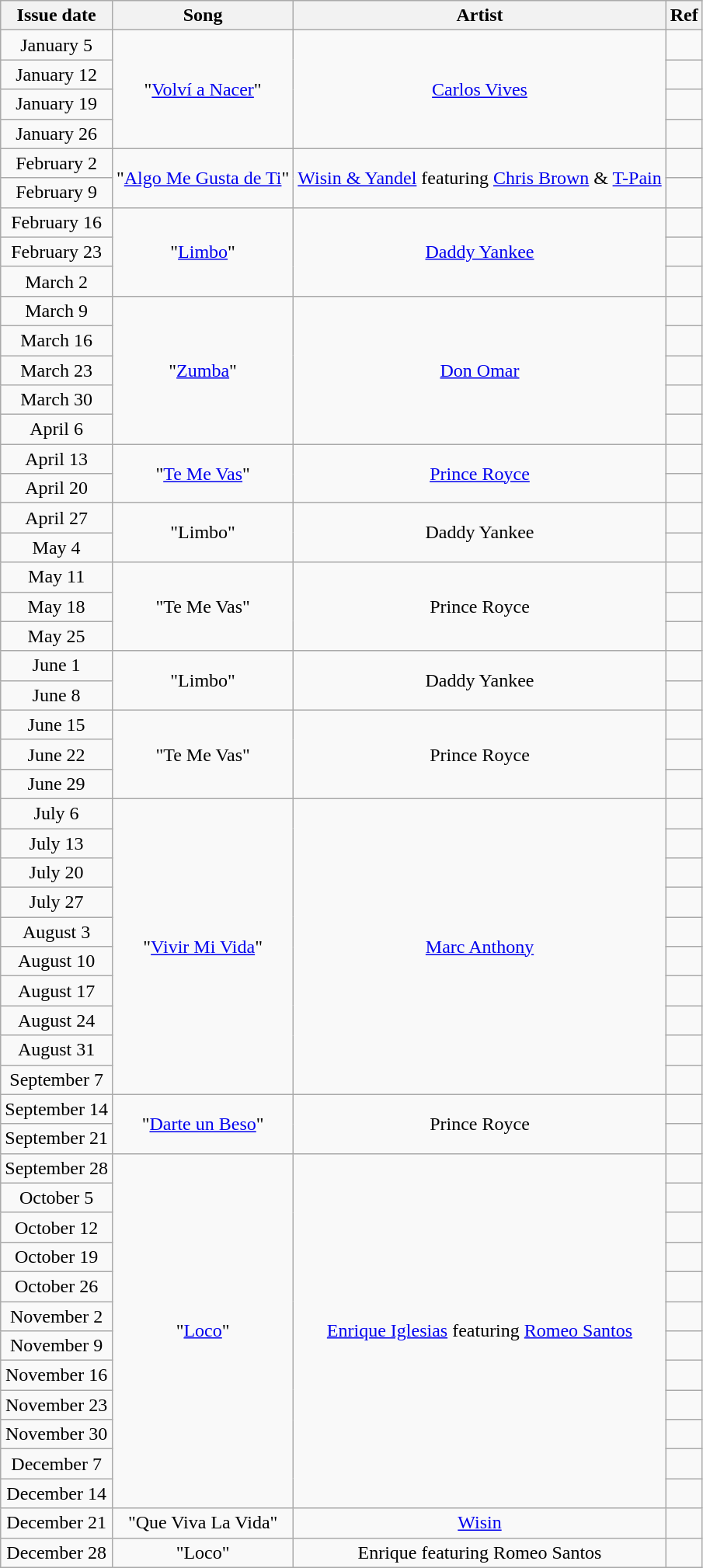<table class="wikitable" style="text-align: center;">
<tr>
<th>Issue date</th>
<th>Song</th>
<th>Artist</th>
<th>Ref</th>
</tr>
<tr>
<td>January 5</td>
<td style="text-align: center;" rowspan="4">"<a href='#'>Volví a Nacer</a>"</td>
<td style="text-align: center;" rowspan="4"><a href='#'>Carlos Vives</a></td>
<td style="text-align: center;"></td>
</tr>
<tr>
<td>January 12</td>
<td style="text-align: center;"></td>
</tr>
<tr>
<td>January 19</td>
<td style="text-align: center;"></td>
</tr>
<tr>
<td>January 26</td>
<td style="text-align: center;"></td>
</tr>
<tr>
<td>February 2</td>
<td style="text-align: center;" rowspan="2">"<a href='#'>Algo Me Gusta de Ti</a>"</td>
<td style="text-align: center;" rowspan="2"><a href='#'>Wisin & Yandel</a> featuring <a href='#'>Chris Brown</a> & <a href='#'>T-Pain</a></td>
<td style="text-align: center;"></td>
</tr>
<tr>
<td>February 9</td>
<td style="text-align: center;"></td>
</tr>
<tr>
<td>February 16</td>
<td style="text-align: center;" rowspan="3">"<a href='#'>Limbo</a>"</td>
<td style="text-align: center;" rowspan="3"><a href='#'>Daddy Yankee</a></td>
<td style="text-align: center;"></td>
</tr>
<tr>
<td>February 23</td>
<td style="text-align: center;"></td>
</tr>
<tr>
<td>March 2</td>
<td style="text-align: center;"></td>
</tr>
<tr>
<td>March 9</td>
<td style="text-align: center;" rowspan="5">"<a href='#'>Zumba</a>"</td>
<td style="text-align: center;" rowspan="5"><a href='#'>Don Omar</a></td>
<td style="text-align: center;"></td>
</tr>
<tr>
<td>March 16</td>
<td style="text-align: center;"></td>
</tr>
<tr>
<td>March 23</td>
<td style="text-align: center;"></td>
</tr>
<tr>
<td>March 30</td>
<td style="text-align: center;"></td>
</tr>
<tr>
<td>April 6</td>
<td style="text-align: center;"></td>
</tr>
<tr>
<td>April 13</td>
<td style="text-align: center;" rowspan="2">"<a href='#'>Te Me Vas</a>"</td>
<td style="text-align: center;" rowspan="2"><a href='#'>Prince Royce</a></td>
<td style="text-align: center;"></td>
</tr>
<tr>
<td>April 20</td>
<td style="text-align: center;"></td>
</tr>
<tr>
<td>April 27</td>
<td style="text-align: center;" rowspan="2">"Limbo"</td>
<td style="text-align: center;" rowspan="2">Daddy Yankee</td>
<td style="text-align: center;"></td>
</tr>
<tr>
<td>May 4</td>
<td style="text-align: center;"></td>
</tr>
<tr>
<td>May 11</td>
<td style="text-align: center;" rowspan="3">"Te Me Vas"</td>
<td style="text-align: center;" rowspan="3">Prince Royce</td>
<td style="text-align: center;"></td>
</tr>
<tr>
<td>May 18</td>
<td style="text-align: center;"></td>
</tr>
<tr>
<td>May 25</td>
<td style="text-align: center;"></td>
</tr>
<tr>
<td>June 1</td>
<td style="text-align: center;" rowspan="2">"Limbo"</td>
<td style="text-align: center;" rowspan="2">Daddy Yankee</td>
<td style="text-align: center;"></td>
</tr>
<tr>
<td>June 8</td>
<td style="text-align: center;"></td>
</tr>
<tr>
<td>June 15</td>
<td style="text-align: center;" rowspan="3">"Te Me Vas"</td>
<td style="text-align: center;" rowspan="3">Prince Royce</td>
<td style="text-align: center;"></td>
</tr>
<tr>
<td>June 22</td>
<td style="text-align: center;"></td>
</tr>
<tr>
<td>June 29</td>
<td style="text-align: center;"></td>
</tr>
<tr>
<td>July 6</td>
<td style="text-align: center;" rowspan="10">"<a href='#'>Vivir Mi Vida</a>"</td>
<td style="text-align: center;" rowspan="10"><a href='#'>Marc Anthony</a></td>
<td style="text-align: center;"></td>
</tr>
<tr>
<td>July 13</td>
<td style="text-align: center;"></td>
</tr>
<tr>
<td>July 20</td>
<td style="text-align: center;"></td>
</tr>
<tr>
<td>July 27</td>
<td style="text-align: center;"></td>
</tr>
<tr>
<td>August 3</td>
<td style="text-align: center;"></td>
</tr>
<tr>
<td>August 10</td>
<td style="text-align: center;"></td>
</tr>
<tr>
<td>August 17</td>
<td style="text-align: center;"></td>
</tr>
<tr>
<td>August 24</td>
<td style="text-align: center;"></td>
</tr>
<tr>
<td>August 31</td>
<td style="text-align: center;"></td>
</tr>
<tr>
<td>September 7</td>
<td style="text-align: center;"></td>
</tr>
<tr>
<td>September 14</td>
<td style="text-align: center;" rowspan="2">"<a href='#'>Darte un Beso</a>"</td>
<td style="text-align: center;" rowspan="2">Prince Royce</td>
<td style="text-align: center;"></td>
</tr>
<tr>
<td>September 21</td>
<td style="text-align: center;"></td>
</tr>
<tr>
<td>September 28</td>
<td style="text-align: center;" rowspan="12">"<a href='#'>Loco</a>"</td>
<td style="text-align: center;" rowspan="12"><a href='#'>Enrique Iglesias</a> featuring <a href='#'>Romeo Santos</a></td>
<td style="text-align: center;"></td>
</tr>
<tr>
<td>October 5</td>
<td style="text-align: center;"></td>
</tr>
<tr>
<td>October 12</td>
<td style="text-align: center;"></td>
</tr>
<tr>
<td>October 19</td>
<td style="text-align: center;"></td>
</tr>
<tr>
<td>October 26</td>
<td style="text-align: center;"></td>
</tr>
<tr>
<td>November 2</td>
<td style="text-align: center;"></td>
</tr>
<tr>
<td>November 9</td>
<td style="text-align: center;"></td>
</tr>
<tr>
<td>November 16</td>
<td style="text-align: center;"></td>
</tr>
<tr>
<td>November 23</td>
<td style="text-align: center;"></td>
</tr>
<tr>
<td>November 30</td>
<td style="text-align: center;"></td>
</tr>
<tr>
<td>December 7</td>
<td style="text-align: center;"></td>
</tr>
<tr>
<td>December 14</td>
<td style="text-align: center;"></td>
</tr>
<tr>
<td>December 21</td>
<td style="text-align: center;">"Que Viva La Vida"</td>
<td style="text-align: center;"><a href='#'>Wisin</a></td>
<td style="text-align: center;"></td>
</tr>
<tr>
<td>December 28</td>
<td style="text-align: center;" ">"Loco"</td>
<td style="text-align: center;">Enrique featuring Romeo Santos</td>
<td style="text-align: center;"></td>
</tr>
</table>
